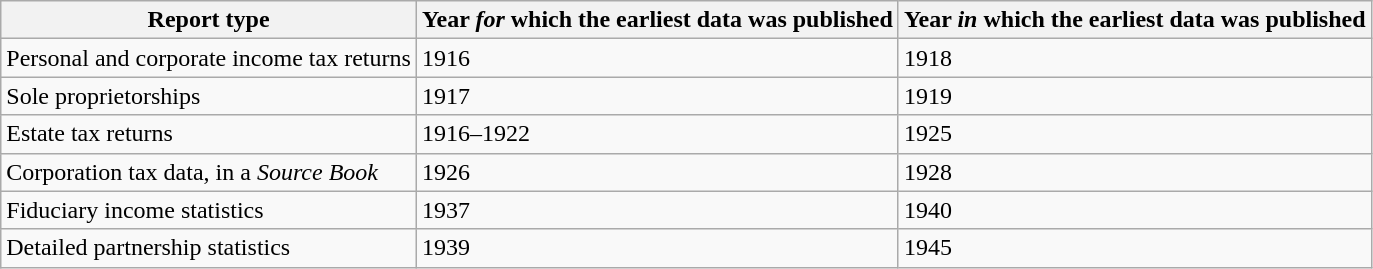<table class="wikitable sortable" border="1">
<tr>
<th>Report type</th>
<th>Year <em>for</em> which the earliest data was published</th>
<th>Year <em>in</em> which the earliest data was published</th>
</tr>
<tr>
<td>Personal and corporate income tax returns</td>
<td>1916</td>
<td>1918</td>
</tr>
<tr>
<td>Sole proprietorships</td>
<td>1917</td>
<td>1919</td>
</tr>
<tr>
<td>Estate tax returns</td>
<td>1916–1922</td>
<td>1925</td>
</tr>
<tr>
<td>Corporation tax data, in a <em>Source Book</em></td>
<td>1926</td>
<td>1928</td>
</tr>
<tr>
<td>Fiduciary income statistics</td>
<td>1937</td>
<td>1940</td>
</tr>
<tr>
<td>Detailed partnership statistics</td>
<td>1939</td>
<td>1945</td>
</tr>
</table>
